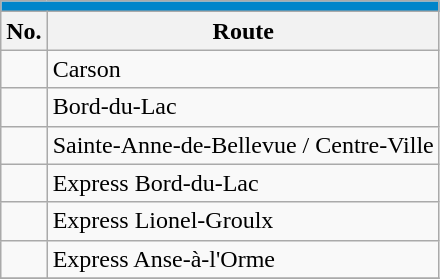<table align=center class="wikitable">
<tr>
<th style="background: #0085CA; font-size:100%; color:#FFFFFF;"colspan="4"><a href='#'></a></th>
</tr>
<tr>
<th>No.</th>
<th>Route</th>
</tr>
<tr>
<td></td>
<td>Carson</td>
</tr>
<tr>
<td></td>
<td>Bord-du-Lac</td>
</tr>
<tr>
<td {{Avoid wrap> </td>
<td>Sainte-Anne-de-Bellevue / Centre-Ville</td>
</tr>
<tr>
<td></td>
<td>Express Bord-du-Lac</td>
</tr>
<tr>
<td></td>
<td>Express Lionel-Groulx</td>
</tr>
<tr>
<td></td>
<td>Express Anse-à-l'Orme</td>
</tr>
<tr>
</tr>
</table>
